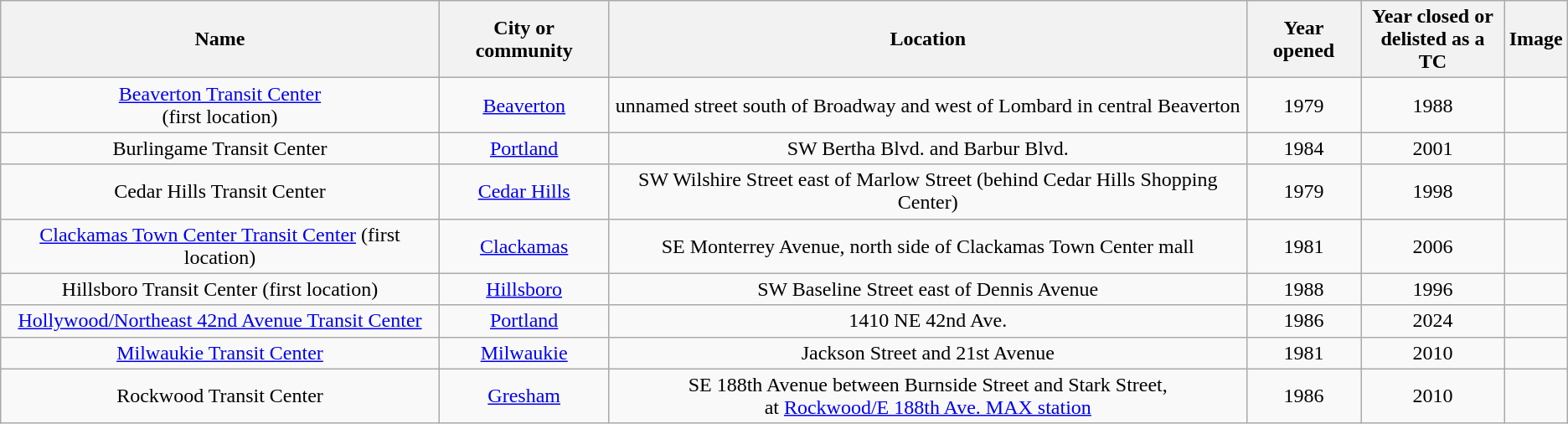<table class="wikitable sortable" style="text-align:center;">
<tr>
<th>Name</th>
<th>City or community</th>
<th class=unsortable>Location</th>
<th>Year opened</th>
<th>Year closed or<br> delisted as a TC</th>
<th class=unsortable>Image</th>
</tr>
<tr>
<td><a href='#'>Beaverton Transit Center</a><br>(first location)</td>
<td><a href='#'>Beaverton</a></td>
<td>unnamed street south of Broadway and west of Lombard in central Beaverton</td>
<td>1979</td>
<td>1988</td>
<td></td>
</tr>
<tr>
<td>Burlingame Transit Center</td>
<td><a href='#'>Portland</a></td>
<td>SW Bertha Blvd. and Barbur Blvd.</td>
<td>1984</td>
<td>2001</td>
<td></td>
</tr>
<tr>
<td>Cedar Hills Transit Center</td>
<td><a href='#'>Cedar Hills</a></td>
<td>SW Wilshire Street east of Marlow Street (behind Cedar Hills Shopping Center)</td>
<td>1979</td>
<td>1998</td>
<td></td>
</tr>
<tr>
<td><a href='#'>Clackamas Town Center Transit Center</a> (first location)</td>
<td><a href='#'>Clackamas</a></td>
<td>SE Monterrey Avenue, north side of Clackamas Town Center mall</td>
<td>1981</td>
<td>2006</td>
<td></td>
</tr>
<tr>
<td>Hillsboro Transit Center (first location)</td>
<td><a href='#'>Hillsboro</a></td>
<td>SW Baseline Street east of Dennis Avenue</td>
<td>1988</td>
<td>1996</td>
<td></td>
</tr>
<tr>
<td><a href='#'>Hollywood/Northeast 42nd Avenue Transit Center</a></td>
<td><a href='#'>Portland</a></td>
<td>1410 NE 42nd Ave.</td>
<td>1986</td>
<td>2024</td>
<td></td>
</tr>
<tr>
<td><a href='#'>Milwaukie Transit Center</a></td>
<td><a href='#'>Milwaukie</a></td>
<td>Jackson Street and 21st Avenue</td>
<td>1981</td>
<td>2010</td>
<td></td>
</tr>
<tr>
<td>Rockwood Transit Center</td>
<td><a href='#'>Gresham</a></td>
<td>SE 188th Avenue between Burnside Street and Stark Street,<br> at <a href='#'>Rockwood/E 188th Ave. MAX station</a></td>
<td>1986</td>
<td>2010</td>
<td></td>
</tr>
</table>
